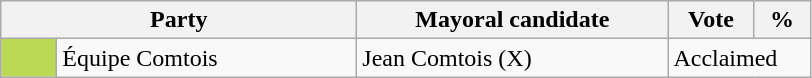<table class="wikitable">
<tr>
<th bgcolor="#DDDDFF" width="230px" colspan="2">Party</th>
<th bgcolor="#DDDDFF" width="200px">Mayoral candidate</th>
<th bgcolor="#DDDDFF" width="50px">Vote</th>
<th bgcolor="#DDDDFF" width="30px">%</th>
</tr>
<tr>
<td bgcolor=#BADA55 width="30px"> </td>
<td>Équipe Comtois</td>
<td>Jean Comtois (X)</td>
<td colspan="2">Acclaimed</td>
</tr>
</table>
